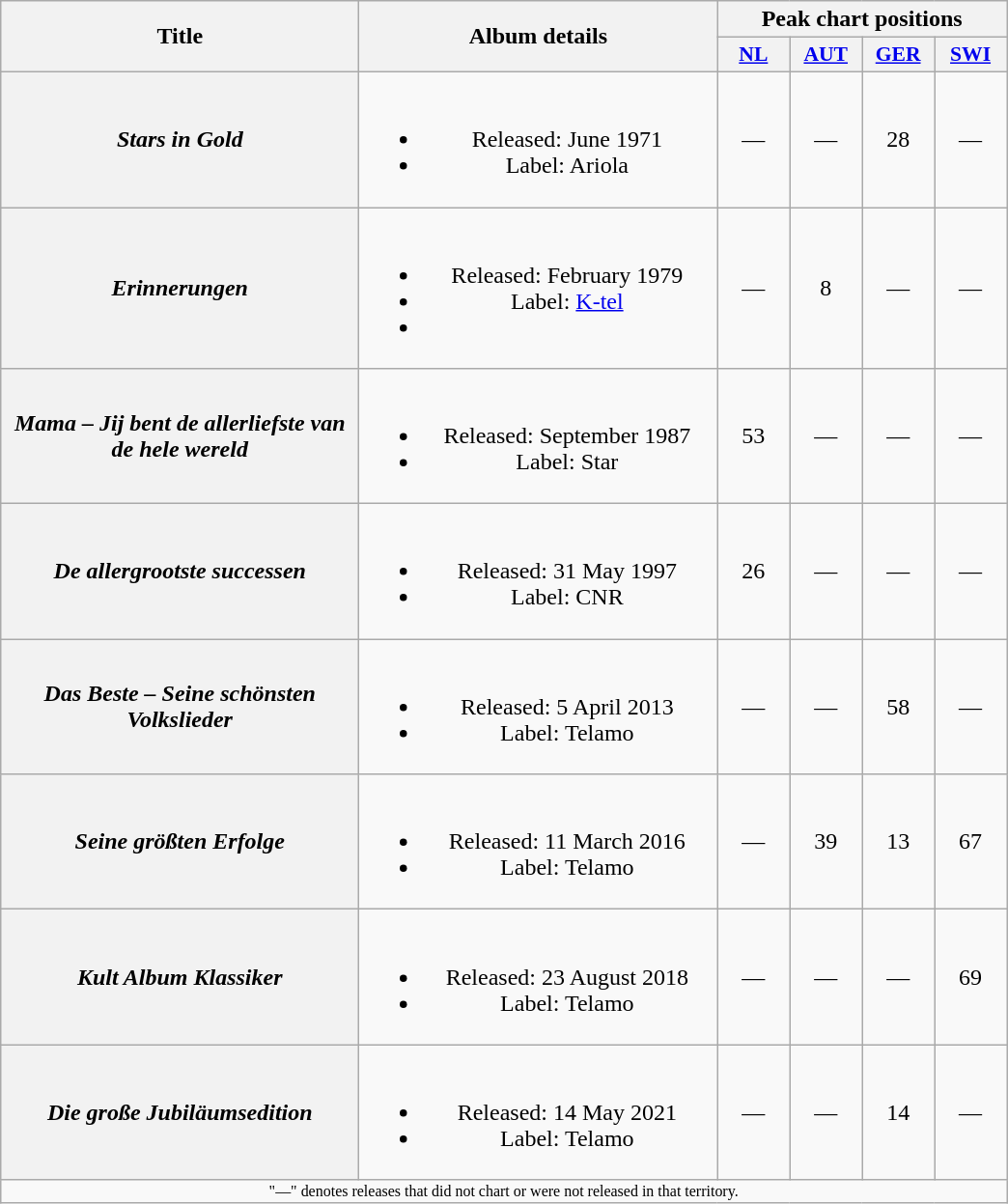<table class="wikitable plainrowheaders" style="text-align:center;">
<tr>
<th rowspan="2" scope="col" style="width:15em;">Title</th>
<th rowspan="2" scope="col" style="width:15em;">Album details</th>
<th colspan="4">Peak chart positions</th>
</tr>
<tr>
<th scope="col" style="width:3em;font-size:90%;"><a href='#'>NL</a><br></th>
<th scope="col" style="width:3em;font-size:90%;"><a href='#'>AUT</a><br></th>
<th scope="col" style="width:3em;font-size:90%;"><a href='#'>GER</a><br></th>
<th scope="col" style="width:3em;font-size:90%;"><a href='#'>SWI</a><br></th>
</tr>
<tr>
<th scope="row"><em>Stars in Gold</em></th>
<td><br><ul><li>Released: June 1971</li><li>Label: Ariola</li></ul></td>
<td>—</td>
<td>—</td>
<td>28</td>
<td>—</td>
</tr>
<tr>
<th scope="row"><em>Erinnerungen</em></th>
<td><br><ul><li>Released: February 1979</li><li>Label: <a href='#'>K-tel</a></li><li></li></ul></td>
<td>—</td>
<td>8</td>
<td>—</td>
<td>—</td>
</tr>
<tr>
<th scope="row"><em>Mama – Jij bent de allerliefste van de hele wereld</em></th>
<td><br><ul><li>Released: September 1987</li><li>Label: Star</li></ul></td>
<td>53</td>
<td>—</td>
<td>—</td>
<td>—</td>
</tr>
<tr>
<th scope="row"><em>De allergrootste successen</em></th>
<td><br><ul><li>Released: 31 May 1997</li><li>Label: CNR</li></ul></td>
<td>26</td>
<td>—</td>
<td>—</td>
<td>—</td>
</tr>
<tr>
<th scope="row"><em>Das Beste – Seine schönsten Volkslieder</em></th>
<td><br><ul><li>Released: 5 April 2013</li><li>Label: Telamo</li></ul></td>
<td>—</td>
<td>—</td>
<td>58</td>
<td>—</td>
</tr>
<tr>
<th scope="row"><em>Seine größten Erfolge</em></th>
<td><br><ul><li>Released: 11 March 2016</li><li>Label: Telamo</li></ul></td>
<td>—</td>
<td>39</td>
<td>13</td>
<td>67</td>
</tr>
<tr>
<th scope="row"><em>Kult Album Klassiker</em></th>
<td><br><ul><li>Released: 23 August 2018</li><li>Label: Telamo</li></ul></td>
<td>—</td>
<td>—</td>
<td>—</td>
<td>69</td>
</tr>
<tr>
<th scope="row"><em>Die große Jubiläumsedition</em></th>
<td><br><ul><li>Released: 14 May 2021</li><li>Label: Telamo</li></ul></td>
<td>—</td>
<td>—</td>
<td>14</td>
<td>—</td>
</tr>
<tr>
<td colspan="6" style="font-size:8pt">"—" denotes releases that did not chart or were not released in that territory.</td>
</tr>
</table>
